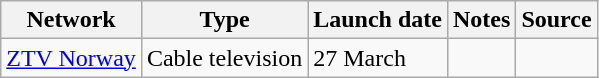<table class="wikitable sortable">
<tr>
<th>Network</th>
<th>Type</th>
<th>Launch date</th>
<th>Notes</th>
<th>Source</th>
</tr>
<tr>
<td><a href='#'>ZTV Norway</a></td>
<td>Cable television</td>
<td>27 March</td>
<td></td>
<td></td>
</tr>
</table>
